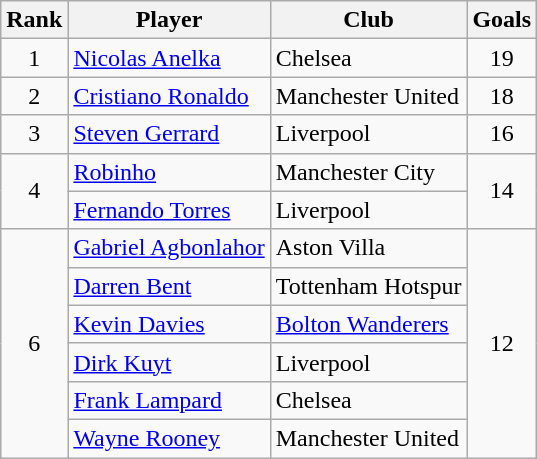<table class="wikitable">
<tr>
<th>Rank</th>
<th>Player</th>
<th>Club</th>
<th>Goals</th>
</tr>
<tr>
<td align=center>1</td>
<td> <a href='#'>Nicolas Anelka</a></td>
<td>Chelsea</td>
<td align=center>19</td>
</tr>
<tr>
<td align=center>2</td>
<td> <a href='#'>Cristiano Ronaldo</a></td>
<td>Manchester United</td>
<td align=center>18</td>
</tr>
<tr>
<td align=center>3</td>
<td> <a href='#'>Steven Gerrard</a></td>
<td>Liverpool</td>
<td align=center>16</td>
</tr>
<tr>
<td rowspan="2" style="text-align:center;">4</td>
<td> <a href='#'>Robinho</a></td>
<td>Manchester City</td>
<td rowspan="2" style="text-align:center;">14</td>
</tr>
<tr>
<td> <a href='#'>Fernando Torres</a></td>
<td>Liverpool</td>
</tr>
<tr>
<td rowspan="6" style="text-align:center;">6</td>
<td> <a href='#'>Gabriel Agbonlahor</a></td>
<td>Aston Villa</td>
<td rowspan="6" style="text-align:center;">12</td>
</tr>
<tr>
<td> <a href='#'>Darren Bent</a></td>
<td>Tottenham Hotspur</td>
</tr>
<tr>
<td> <a href='#'>Kevin Davies</a></td>
<td><a href='#'>Bolton Wanderers</a></td>
</tr>
<tr>
<td> <a href='#'>Dirk Kuyt</a></td>
<td>Liverpool</td>
</tr>
<tr>
<td> <a href='#'>Frank Lampard</a></td>
<td>Chelsea</td>
</tr>
<tr>
<td> <a href='#'>Wayne Rooney</a></td>
<td>Manchester United</td>
</tr>
</table>
